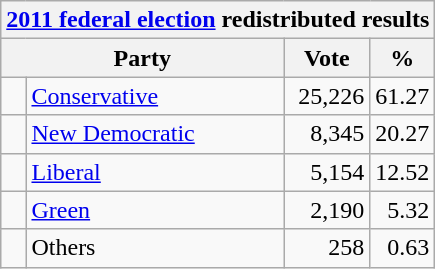<table class="wikitable">
<tr>
<th colspan="4"><a href='#'>2011 federal election</a> redistributed results</th>
</tr>
<tr>
<th bgcolor="#DDDDFF" width="130px" colspan="2">Party</th>
<th bgcolor="#DDDDFF" width="50px">Vote</th>
<th bgcolor="#DDDDFF" width="30px">%</th>
</tr>
<tr>
<td> </td>
<td><a href='#'>Conservative</a></td>
<td align=right>25,226</td>
<td align=right>61.27</td>
</tr>
<tr>
<td> </td>
<td><a href='#'>New Democratic</a></td>
<td align=right>8,345</td>
<td align=right>20.27</td>
</tr>
<tr>
<td> </td>
<td><a href='#'>Liberal</a></td>
<td align=right>5,154</td>
<td align=right>12.52</td>
</tr>
<tr>
<td> </td>
<td><a href='#'>Green</a></td>
<td align=right>2,190</td>
<td align=right>5.32</td>
</tr>
<tr>
<td> </td>
<td>Others</td>
<td align=right>258</td>
<td align=right>0.63</td>
</tr>
</table>
